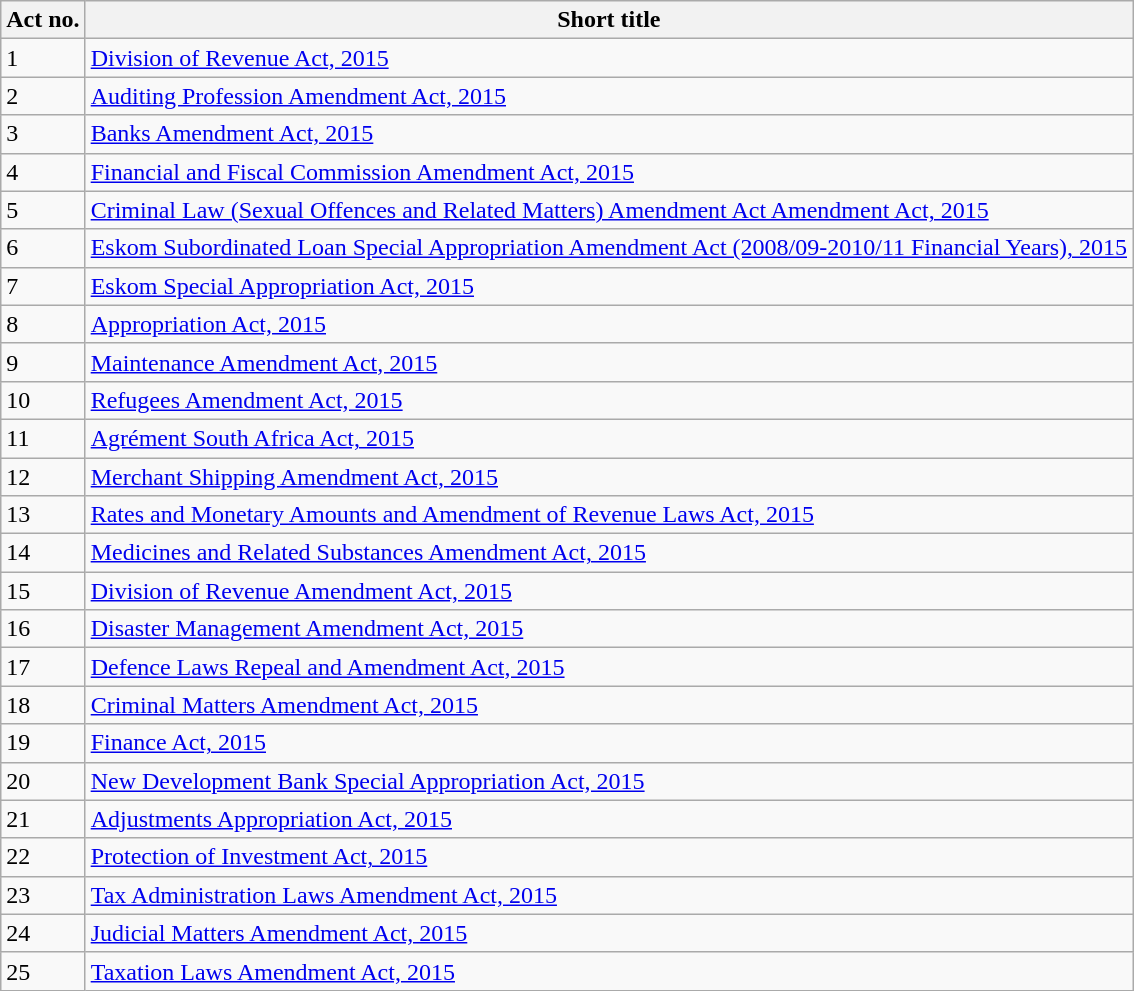<table class="wikitable sortable">
<tr>
<th>Act no.</th>
<th>Short title</th>
</tr>
<tr>
<td>1</td>
<td><a href='#'>Division of Revenue Act, 2015</a></td>
</tr>
<tr>
<td>2</td>
<td><a href='#'>Auditing Profession Amendment Act, 2015</a></td>
</tr>
<tr>
<td>3</td>
<td><a href='#'>Banks Amendment Act, 2015</a></td>
</tr>
<tr>
<td>4</td>
<td><a href='#'>Financial and Fiscal Commission Amendment Act, 2015</a></td>
</tr>
<tr>
<td>5</td>
<td><a href='#'>Criminal Law (Sexual Offences and Related Matters) Amendment Act Amendment Act, 2015</a></td>
</tr>
<tr>
<td>6</td>
<td><a href='#'>Eskom Subordinated Loan Special Appropriation Amendment Act (2008/09-2010/11 Financial Years), 2015</a></td>
</tr>
<tr>
<td>7</td>
<td><a href='#'>Eskom Special Appropriation Act, 2015</a></td>
</tr>
<tr>
<td>8</td>
<td><a href='#'>Appropriation Act, 2015</a></td>
</tr>
<tr>
<td>9</td>
<td><a href='#'>Maintenance Amendment Act, 2015</a></td>
</tr>
<tr>
<td>10</td>
<td><a href='#'>Refugees Amendment Act, 2015</a></td>
</tr>
<tr>
<td>11</td>
<td><a href='#'>Agrément South Africa Act, 2015</a></td>
</tr>
<tr>
<td>12</td>
<td><a href='#'>Merchant Shipping Amendment Act, 2015</a></td>
</tr>
<tr>
<td>13</td>
<td><a href='#'>Rates and Monetary Amounts and Amendment of Revenue Laws Act, 2015</a></td>
</tr>
<tr>
<td>14</td>
<td><a href='#'>Medicines and Related Substances Amendment Act, 2015</a></td>
</tr>
<tr>
<td>15</td>
<td><a href='#'>Division of Revenue Amendment Act, 2015</a></td>
</tr>
<tr>
<td>16</td>
<td><a href='#'>Disaster Management Amendment Act, 2015</a></td>
</tr>
<tr>
<td>17</td>
<td><a href='#'>Defence Laws Repeal and Amendment Act, 2015</a></td>
</tr>
<tr>
<td>18</td>
<td><a href='#'>Criminal Matters Amendment Act, 2015</a></td>
</tr>
<tr>
<td>19</td>
<td><a href='#'>Finance Act, 2015</a></td>
</tr>
<tr>
<td>20</td>
<td><a href='#'>New Development Bank Special Appropriation Act, 2015</a></td>
</tr>
<tr>
<td>21</td>
<td><a href='#'>Adjustments Appropriation Act, 2015</a></td>
</tr>
<tr>
<td>22</td>
<td><a href='#'>Protection of Investment Act, 2015</a></td>
</tr>
<tr>
<td>23</td>
<td><a href='#'>Tax Administration Laws Amendment Act, 2015</a></td>
</tr>
<tr>
<td>24</td>
<td><a href='#'>Judicial Matters Amendment Act, 2015</a></td>
</tr>
<tr>
<td>25</td>
<td><a href='#'>Taxation Laws Amendment Act, 2015</a></td>
</tr>
</table>
